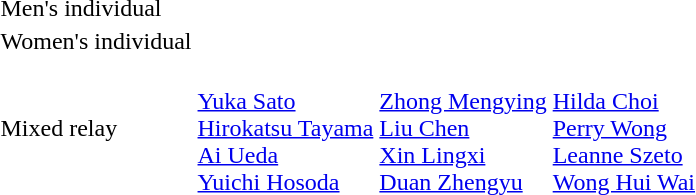<table>
<tr>
<td>Men's individual</td>
<td></td>
<td></td>
<td></td>
</tr>
<tr>
<td>Women's individual</td>
<td></td>
<td></td>
<td></td>
</tr>
<tr>
<td>Mixed relay</td>
<td><br><a href='#'>Yuka Sato</a><br><a href='#'>Hirokatsu Tayama</a><br><a href='#'>Ai Ueda</a><br><a href='#'>Yuichi Hosoda</a></td>
<td><br><a href='#'>Zhong Mengying</a><br><a href='#'>Liu Chen</a><br><a href='#'>Xin Lingxi</a><br><a href='#'>Duan Zhengyu</a></td>
<td><br><a href='#'>Hilda Choi</a><br><a href='#'>Perry Wong</a><br><a href='#'>Leanne Szeto</a><br><a href='#'>Wong Hui Wai</a></td>
</tr>
</table>
